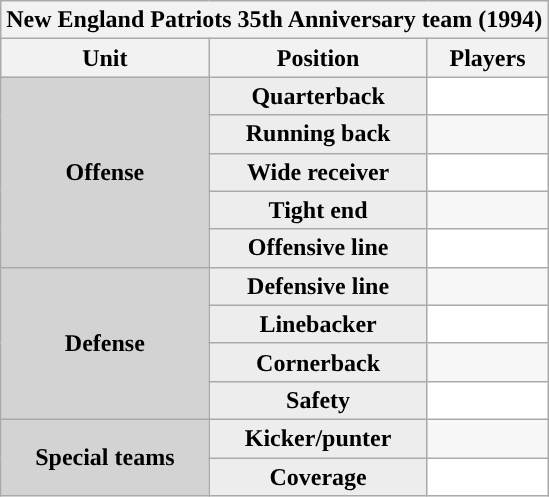<table class="wikitable">
<tr>
<th colspan="3"><strong>New England Patriots 35th Anniversary team (1994)</strong></th>
</tr>
<tr>
<th>Unit</th>
<th>Position</th>
<th>Players</th>
</tr>
<tr>
<th rowspan="5" style="background:#D3D3D3;">Offense</th>
<th style="background:#EDEDED;">Quarterback</th>
<td style="background:#FFFFFF"></td>
</tr>
<tr style="background:#F7F7F7">
<th style="background:#EDEDED;">Running back</th>
<td></td>
</tr>
<tr>
<th style="background:#EDEDED;">Wide receiver</th>
<td style="background:#FFFFFF"></td>
</tr>
<tr style="background:#F7F7F7">
<th style="background:#EDEDED;">Tight end</th>
<td></td>
</tr>
<tr>
<th style="background:#EDEDED;">Offensive line</th>
<td style="background:#FFFFFF"></td>
</tr>
<tr style="background:#F7F7F7">
<th rowspan="4" style="background:#D3D3D3;">Defense</th>
<th style="background:#EDEDED;">Defensive line</th>
<td></td>
</tr>
<tr>
<th style="background:#EDEDED;">Linebacker</th>
<td style="background:#FFFFFF"></td>
</tr>
<tr style="background:#F7F7F7">
<th style="background:#EDEDED;">Cornerback</th>
<td></td>
</tr>
<tr>
<th style="background:#EDEDED;">Safety</th>
<td style="background:#FFFFFF"></td>
</tr>
<tr style="background:#F7F7F7">
<th rowspan="3" style="background:#D3D3D3;">Special teams</th>
<th style="background:#EDEDED;">Kicker/punter</th>
<td></td>
</tr>
<tr>
<th style="background:#EDEDED;">Coverage</th>
<td style="background:#FFFFFF"></td>
</tr>
</table>
